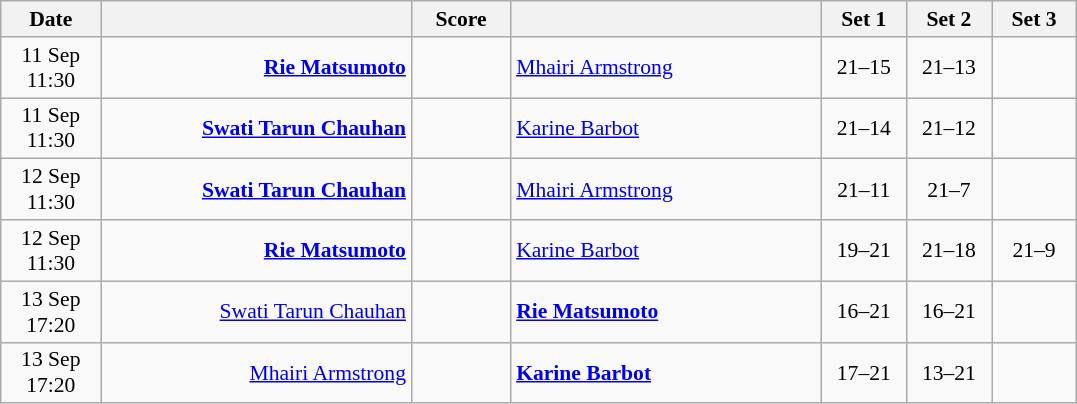<table class="wikitable" style="text-align: center; font-size:90%">
<tr>
<th width="60">Date</th>
<th align="right" width="200"></th>
<th width="60">Score</th>
<th align="left" width="200"></th>
<th width="50">Set 1</th>
<th width="50">Set 2</th>
<th width="50">Set 3</th>
</tr>
<tr>
<td>11 Sep<br>11:30</td>
<td align="right"><strong><a href='#'>Rie Matsumoto</a> </strong></td>
<td align="center"></td>
<td align="left"> <a href='#'>Mhairi Armstrong</a></td>
<td>21–15</td>
<td>21–13</td>
<td></td>
</tr>
<tr>
<td>11 Sep<br>11:30</td>
<td align="right"><strong><a href='#'>Swati Tarun Chauhan</a> </strong></td>
<td align="center"></td>
<td align="left"> <a href='#'>Karine Barbot</a></td>
<td>21–14</td>
<td>21–12</td>
<td></td>
</tr>
<tr>
<td>12 Sep<br>11:30</td>
<td align="right"><strong><a href='#'>Swati Tarun Chauhan</a> </strong></td>
<td align="center"></td>
<td align="left"> <a href='#'>Mhairi Armstrong</a></td>
<td>21–11</td>
<td>21–7</td>
<td></td>
</tr>
<tr>
<td>12 Sep<br>11:30</td>
<td align="right"><strong><a href='#'>Rie Matsumoto</a> </strong></td>
<td align="center"></td>
<td align="left"> <a href='#'>Karine Barbot</a></td>
<td>19–21</td>
<td>21–18</td>
<td>21–9</td>
</tr>
<tr>
<td>13 Sep<br>17:20</td>
<td align="right"><a href='#'>Swati Tarun Chauhan</a> </td>
<td align="center"></td>
<td align="left"><strong> <a href='#'>Rie Matsumoto</a></strong></td>
<td>16–21</td>
<td>16–21</td>
<td></td>
</tr>
<tr>
<td>13 Sep<br>17:20</td>
<td align="right"><a href='#'>Mhairi Armstrong</a> </td>
<td align="center"></td>
<td align="left"><strong> <a href='#'>Karine Barbot</a></strong></td>
<td>17–21</td>
<td>13–21</td>
<td></td>
</tr>
</table>
